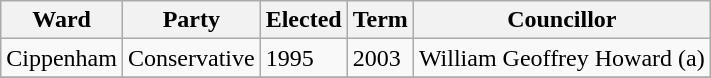<table class="wikitable">
<tr>
<th>Ward</th>
<th>Party</th>
<th>Elected</th>
<th>Term</th>
<th>Councillor</th>
</tr>
<tr>
<td>Cippenham</td>
<td>Conservative</td>
<td>1995</td>
<td>2003</td>
<td>William Geoffrey Howard (a)</td>
</tr>
<tr>
</tr>
</table>
